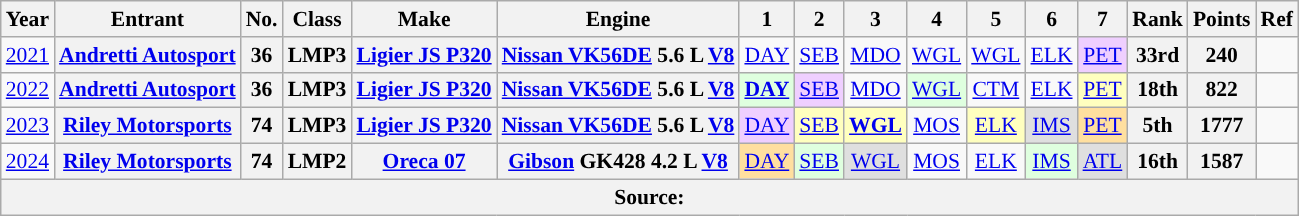<table class="wikitable" style="text-align:center; font-size:90%">
<tr>
<th>Year</th>
<th>Entrant</th>
<th>No.</th>
<th>Class</th>
<th>Make</th>
<th>Engine</th>
<th>1</th>
<th>2</th>
<th>3</th>
<th>4</th>
<th>5</th>
<th>6</th>
<th>7</th>
<th>Rank</th>
<th>Points</th>
<th>Ref</th>
</tr>
<tr>
<td><a href='#'>2021</a></td>
<th><a href='#'>Andretti Autosport</a></th>
<th>36</th>
<th>LMP3</th>
<th><a href='#'>Ligier JS P320</a></th>
<th><a href='#'>Nissan VK56DE</a> 5.6 L <a href='#'>V8</a></th>
<td><a href='#'>DAY</a></td>
<td><a href='#'>SEB</a></td>
<td><a href='#'>MDO</a></td>
<td><a href='#'>WGL</a></td>
<td><a href='#'>WGL</a></td>
<td><a href='#'>ELK</a></td>
<td style="background:#EFCFFF;"><a href='#'>PET</a><br></td>
<th>33rd</th>
<th>240</th>
<td></td>
</tr>
<tr>
<td><a href='#'>2022</a></td>
<th><a href='#'>Andretti Autosport</a></th>
<th>36</th>
<th>LMP3</th>
<th><a href='#'>Ligier JS P320</a></th>
<th><a href='#'>Nissan VK56DE</a> 5.6 L <a href='#'>V8</a></th>
<td style="background:#DFFFDF;"><strong><a href='#'>DAY</a></strong><br></td>
<td style="background:#EFCFFF;"><a href='#'>SEB</a><br></td>
<td><a href='#'>MDO</a></td>
<td style="background:#DFFFDF;"><a href='#'>WGL</a><br></td>
<td style="background:"><a href='#'>CTM</a></td>
<td style="background:"><a href='#'>ELK</a></td>
<td style="background:#ffffbf;"><a href='#'>PET</a><br></td>
<th>18th</th>
<th>822</th>
<td></td>
</tr>
<tr>
<td><a href='#'>2023</a></td>
<th><a href='#'>Riley Motorsports</a></th>
<th>74</th>
<th>LMP3</th>
<th><a href='#'>Ligier JS P320</a></th>
<th><a href='#'>Nissan VK56DE</a> 5.6 L <a href='#'>V8</a></th>
<td style="background:#EFCFFF;"><a href='#'>DAY</a><br></td>
<td style="background:#ffffbf;"><a href='#'>SEB</a><br></td>
<td style="background:#ffffbf;"><strong><a href='#'>WGL</a></strong><br></td>
<td><a href='#'>MOS</a></td>
<td style="background:#ffffbf;"><a href='#'>ELK</a><br></td>
<td style="background:#DFDFDF;”"><a href='#'>IMS</a><br></td>
<td style="background:#FFDF9F;”"><a href='#'>PET</a><br></td>
<th>5th</th>
<th>1777</th>
<td></td>
</tr>
<tr>
<td><a href='#'>2024</a></td>
<th><a href='#'>Riley Motorsports</a></th>
<th>74</th>
<th>LMP2</th>
<th><a href='#'>Oreca 07</a></th>
<th><a href='#'>Gibson</a> GK428 4.2 L <a href='#'>V8</a></th>
<td style="background:#FFDF9F;”"><a href='#'>DAY</a><br></td>
<td style="background:#DFFFDF;"><a href='#'>SEB</a><br></td>
<td style="background:#DFDFDF;”"><a href='#'>WGL</a><br></td>
<td><a href='#'>MOS</a></td>
<td><a href='#'>ELK</a></td>
<td style="background:#DFFFDF;”"><a href='#'>IMS</a><br></td>
<td style="background:#DFDFDF;”"><a href='#'>ATL</a><br></td>
<th>16th</th>
<th>1587</th>
<td></td>
</tr>
<tr>
<th colspan="16">Source:</th>
</tr>
</table>
